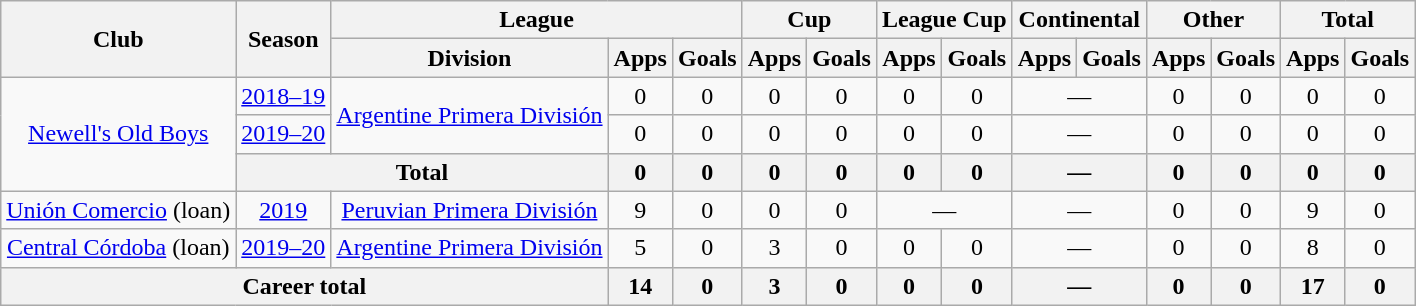<table class="wikitable" style="text-align:center">
<tr>
<th rowspan="2">Club</th>
<th rowspan="2">Season</th>
<th colspan="3">League</th>
<th colspan="2">Cup</th>
<th colspan="2">League Cup</th>
<th colspan="2">Continental</th>
<th colspan="2">Other</th>
<th colspan="2">Total</th>
</tr>
<tr>
<th>Division</th>
<th>Apps</th>
<th>Goals</th>
<th>Apps</th>
<th>Goals</th>
<th>Apps</th>
<th>Goals</th>
<th>Apps</th>
<th>Goals</th>
<th>Apps</th>
<th>Goals</th>
<th>Apps</th>
<th>Goals</th>
</tr>
<tr>
<td rowspan="3"><a href='#'>Newell's Old Boys</a></td>
<td><a href='#'>2018–19</a></td>
<td rowspan="2"><a href='#'>Argentine Primera División</a></td>
<td>0</td>
<td>0</td>
<td>0</td>
<td>0</td>
<td>0</td>
<td>0</td>
<td colspan="2">—</td>
<td>0</td>
<td>0</td>
<td>0</td>
<td>0</td>
</tr>
<tr>
<td><a href='#'>2019–20</a></td>
<td>0</td>
<td>0</td>
<td>0</td>
<td>0</td>
<td>0</td>
<td>0</td>
<td colspan="2">—</td>
<td>0</td>
<td>0</td>
<td>0</td>
<td>0</td>
</tr>
<tr>
<th colspan="2">Total</th>
<th>0</th>
<th>0</th>
<th>0</th>
<th>0</th>
<th>0</th>
<th>0</th>
<th colspan="2">—</th>
<th>0</th>
<th>0</th>
<th>0</th>
<th>0</th>
</tr>
<tr>
<td rowspan="1"><a href='#'>Unión Comercio</a> (loan)</td>
<td><a href='#'>2019</a></td>
<td rowspan="1"><a href='#'>Peruvian Primera División</a></td>
<td>9</td>
<td>0</td>
<td>0</td>
<td>0</td>
<td colspan="2">—</td>
<td colspan="2">—</td>
<td>0</td>
<td>0</td>
<td>9</td>
<td>0</td>
</tr>
<tr>
<td rowspan="1"><a href='#'>Central Córdoba</a> (loan)</td>
<td><a href='#'>2019–20</a></td>
<td rowspan="1"><a href='#'>Argentine Primera División</a></td>
<td>5</td>
<td>0</td>
<td>3</td>
<td>0</td>
<td>0</td>
<td>0</td>
<td colspan="2">—</td>
<td>0</td>
<td>0</td>
<td>8</td>
<td>0</td>
</tr>
<tr>
<th colspan="3">Career total</th>
<th>14</th>
<th>0</th>
<th>3</th>
<th>0</th>
<th>0</th>
<th>0</th>
<th colspan="2">—</th>
<th>0</th>
<th>0</th>
<th>17</th>
<th>0</th>
</tr>
</table>
